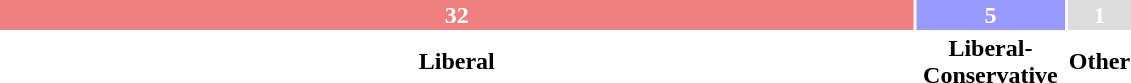<table style="width:60%; text-align:center;">
<tr style="color:white;">
<td style="background:#F08080; width:84.21%;"><strong>32</strong></td>
<td style="background:#9999FF; width:13.16%;"><strong>5</strong></td>
<td style="background:#DCDCDC; width:2.63%;"><strong>1</strong></td>
</tr>
<tr>
<td><span><strong>Liberal</strong></span></td>
<td><span><strong>Liberal-Conservative</strong></span></td>
<td><span><strong>Other</strong></span></td>
</tr>
</table>
